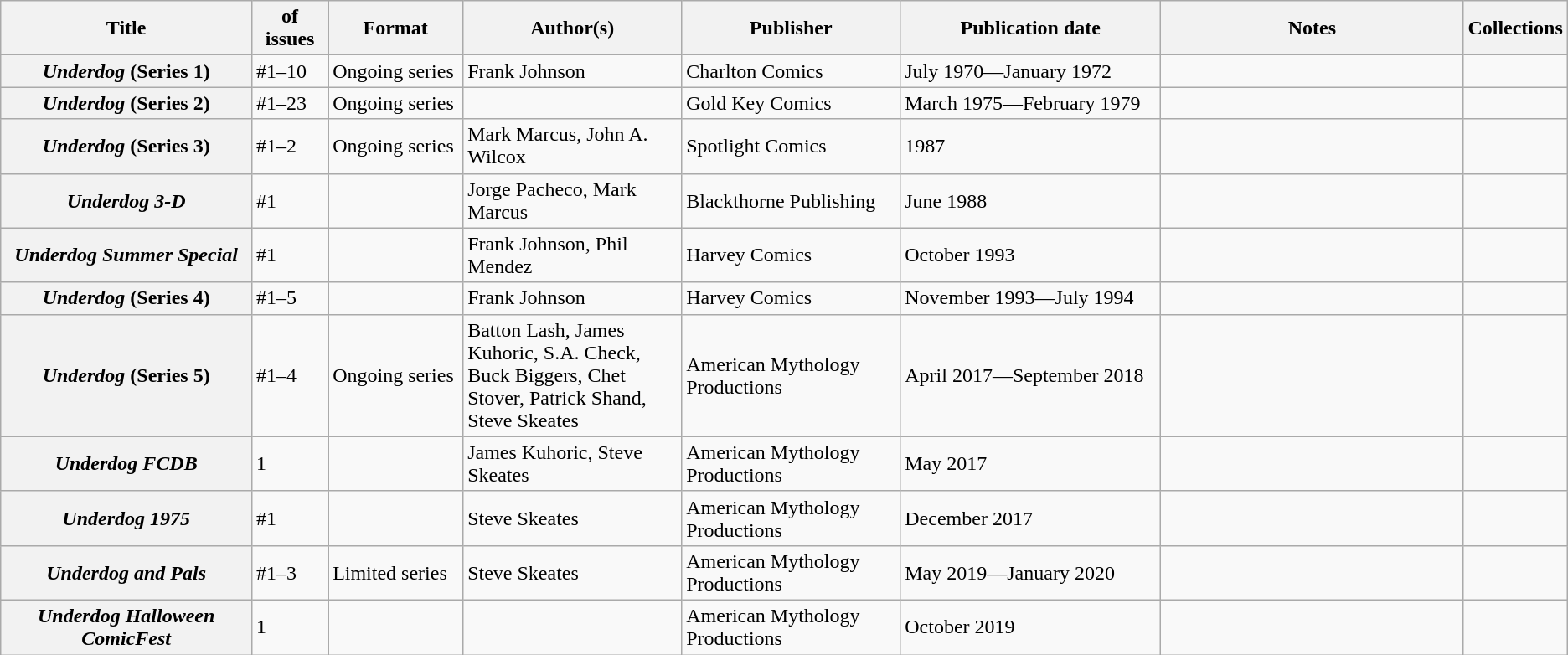<table class="wikitable">
<tr>
<th>Title</th>
<th style="width:40pt"> of issues</th>
<th style="width:75pt">Format</th>
<th style="width:125pt">Author(s)</th>
<th style="width:125pt">Publisher</th>
<th style="width:150pt">Publication date</th>
<th style="width:175pt">Notes</th>
<th>Collections</th>
</tr>
<tr>
<th><em>Underdog</em> (Series 1)</th>
<td>#1–10</td>
<td>Ongoing series</td>
<td>Frank Johnson</td>
<td>Charlton Comics</td>
<td>July 1970—January 1972</td>
<td></td>
<td></td>
</tr>
<tr>
<th><em>Underdog</em> (Series 2)</th>
<td>#1–23</td>
<td>Ongoing series</td>
<td></td>
<td>Gold Key Comics</td>
<td>March 1975—February 1979</td>
<td></td>
<td></td>
</tr>
<tr>
<th><em>Underdog</em> (Series 3)</th>
<td>#1–2</td>
<td>Ongoing series</td>
<td>Mark Marcus, John A. Wilcox</td>
<td>Spotlight Comics</td>
<td>1987</td>
<td></td>
<td></td>
</tr>
<tr>
<th><em>Underdog 3-D</em></th>
<td>#1</td>
<td></td>
<td>Jorge Pacheco, Mark Marcus</td>
<td>Blackthorne Publishing</td>
<td>June 1988</td>
<td></td>
<td></td>
</tr>
<tr>
<th><em>Underdog Summer Special</em></th>
<td>#1</td>
<td></td>
<td>Frank Johnson, Phil Mendez</td>
<td>Harvey Comics</td>
<td>October 1993</td>
<td></td>
<td></td>
</tr>
<tr>
<th><em>Underdog</em> (Series 4)</th>
<td>#1–5</td>
<td></td>
<td>Frank Johnson</td>
<td>Harvey Comics</td>
<td>November 1993—July 1994</td>
<td></td>
<td></td>
</tr>
<tr>
<th><em>Underdog</em> (Series 5)</th>
<td>#1–4</td>
<td>Ongoing series</td>
<td>Batton Lash, James Kuhoric, S.A. Check, Buck Biggers, Chet Stover, Patrick Shand, Steve Skeates</td>
<td>American Mythology Productions</td>
<td>April 2017—September 2018</td>
<td></td>
<td></td>
</tr>
<tr>
<th><em>Underdog FCDB</em></th>
<td>1</td>
<td></td>
<td>James Kuhoric, Steve Skeates</td>
<td>American Mythology Productions</td>
<td>May 2017</td>
<td></td>
<td></td>
</tr>
<tr>
<th><em>Underdog 1975</em></th>
<td>#1</td>
<td></td>
<td>Steve Skeates</td>
<td>American Mythology Productions</td>
<td>December 2017</td>
<td></td>
<td></td>
</tr>
<tr>
<th><em>Underdog and Pals</em></th>
<td>#1–3</td>
<td>Limited series</td>
<td>Steve Skeates</td>
<td>American Mythology Productions</td>
<td>May 2019—January 2020</td>
<td></td>
<td></td>
</tr>
<tr>
<th><em>Underdog Halloween ComicFest</em></th>
<td>1</td>
<td></td>
<td></td>
<td>American Mythology Productions</td>
<td>October 2019</td>
<td></td>
<td></td>
</tr>
</table>
